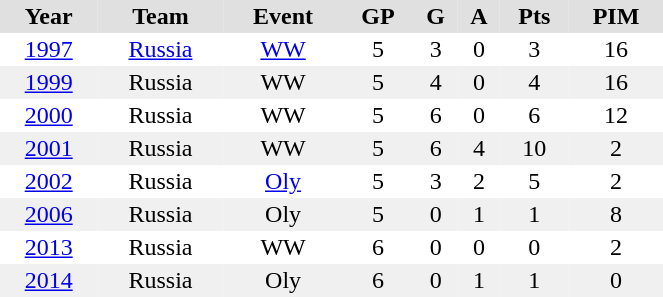<table BORDER="0" CELLPADDING="2" CELLSPACING="0" width="35%">
<tr ALIGN="center" bgcolor="#e0e0e0">
<th>Year</th>
<th>Team</th>
<th>Event</th>
<th>GP</th>
<th>G</th>
<th>A</th>
<th>Pts</th>
<th>PIM</th>
</tr>
<tr ALIGN="center">
<td><a href='#'>1997</a></td>
<td><a href='#'>Russia</a></td>
<td><a href='#'>WW</a></td>
<td>5</td>
<td>3</td>
<td>0</td>
<td>3</td>
<td>16</td>
</tr>
<tr ALIGN="center" bgcolor="#f0f0f0">
<td><a href='#'>1999</a></td>
<td>Russia</td>
<td>WW</td>
<td>5</td>
<td>4</td>
<td>0</td>
<td>4</td>
<td>16</td>
</tr>
<tr ALIGN="center">
<td><a href='#'>2000</a></td>
<td>Russia</td>
<td>WW</td>
<td>5</td>
<td>6</td>
<td>0</td>
<td>6</td>
<td>12</td>
</tr>
<tr ALIGN="center" bgcolor="#f0f0f0">
<td><a href='#'>2001</a></td>
<td>Russia</td>
<td>WW</td>
<td>5</td>
<td>6</td>
<td>4</td>
<td>10</td>
<td>2</td>
</tr>
<tr ALIGN="center">
<td><a href='#'>2002</a></td>
<td>Russia</td>
<td><a href='#'>Oly</a></td>
<td>5</td>
<td>3</td>
<td>2</td>
<td>5</td>
<td>2</td>
</tr>
<tr ALIGN="center" bgcolor="#f0f0f0">
<td><a href='#'>2006</a></td>
<td>Russia</td>
<td>Oly</td>
<td>5</td>
<td>0</td>
<td>1</td>
<td>1</td>
<td>8</td>
</tr>
<tr ALIGN="center">
<td><a href='#'>2013</a></td>
<td>Russia</td>
<td>WW</td>
<td>6</td>
<td>0</td>
<td>0</td>
<td>0</td>
<td>2</td>
</tr>
<tr ALIGN="center" bgcolor="#f0f0f0">
<td><a href='#'>2014</a></td>
<td>Russia</td>
<td>Oly</td>
<td>6</td>
<td>0</td>
<td>1</td>
<td>1</td>
<td>0</td>
</tr>
</table>
